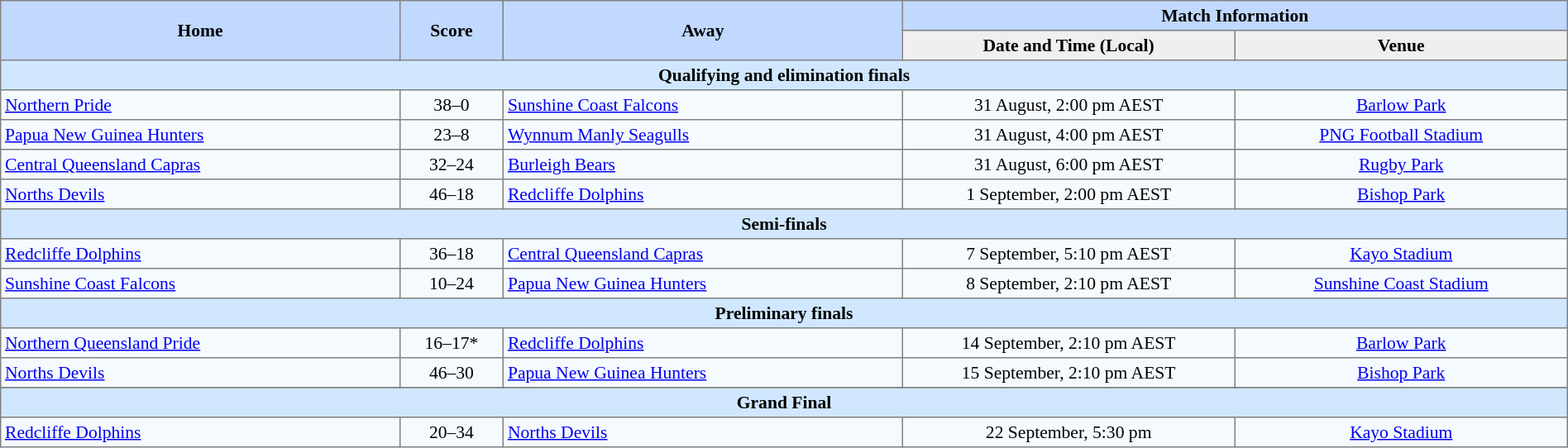<table border="1" cellpadding="3" cellspacing="0" style="border-collapse:collapse; font-size:90%; text-align:center; width:100%;">
<tr style="background:#c1d8ff;">
<th rowspan=2 width=12%>Home</th>
<th rowspan=2 width=3%>Score</th>
<th rowspan=2 width=12%>Away</th>
<th colspan=5>Match Information</th>
</tr>
<tr bgcolor=#EFEFEF>
<th width=10%>Date and Time (Local)</th>
<th width=10%>Venue</th>
</tr>
<tr style="background:#d0e7ff;">
<td colspan=5><strong>Qualifying and elimination finals</strong></td>
</tr>
<tr style="background:#f5faff;">
<td align=left> <a href='#'>Northern Pride</a></td>
<td>38–0</td>
<td align=left> <a href='#'>Sunshine Coast Falcons</a></td>
<td>31 August, 2:00 pm AEST</td>
<td><a href='#'>Barlow Park</a></td>
</tr>
<tr style="background:#f5faff;">
<td align=left> <a href='#'>Papua New Guinea Hunters</a></td>
<td>23–8</td>
<td align=left> <a href='#'>Wynnum Manly Seagulls</a></td>
<td>31 August, 4:00 pm AEST</td>
<td><a href='#'>PNG Football Stadium</a></td>
</tr>
<tr style="background:#f5faff;">
<td align=left> <a href='#'>Central Queensland Capras</a></td>
<td>32–24</td>
<td align=left> <a href='#'>Burleigh Bears</a></td>
<td>31 August, 6:00 pm AEST</td>
<td><a href='#'>Rugby Park</a></td>
</tr>
<tr style="background:#f5faff;">
<td align=left> <a href='#'>Norths Devils</a></td>
<td>46–18</td>
<td align=left> <a href='#'>Redcliffe Dolphins</a></td>
<td>1 September, 2:00 pm AEST</td>
<td><a href='#'>Bishop Park</a></td>
</tr>
<tr style="background:#d0e7ff;">
<td colspan=5><strong>Semi-finals</strong></td>
</tr>
<tr style="background:#f5faff;">
<td align=left> <a href='#'>Redcliffe Dolphins</a></td>
<td>36–18</td>
<td align=left> <a href='#'>Central Queensland Capras</a></td>
<td>7 September, 5:10 pm AEST</td>
<td><a href='#'>Kayo Stadium</a></td>
</tr>
<tr style="background:#f5faff;">
<td align=left> <a href='#'>Sunshine Coast Falcons</a></td>
<td>10–24</td>
<td align=left> <a href='#'>Papua New Guinea Hunters</a></td>
<td>8 September, 2:10 pm AEST</td>
<td><a href='#'>Sunshine Coast Stadium</a></td>
</tr>
<tr style="background:#d0e7ff;">
<td colspan=5><strong>Preliminary finals</strong></td>
</tr>
<tr style="background:#f5faff;">
<td align=left> <a href='#'>Northern Queensland Pride</a></td>
<td>16–17*</td>
<td align=left> <a href='#'>Redcliffe Dolphins</a></td>
<td>14 September, 2:10 pm AEST</td>
<td><a href='#'>Barlow Park</a></td>
</tr>
<tr style="background:#f5faff;">
<td align=left> <a href='#'>Norths Devils</a></td>
<td>46–30</td>
<td align=left> <a href='#'>Papua New Guinea Hunters</a></td>
<td>15 September, 2:10 pm AEST</td>
<td><a href='#'>Bishop Park</a></td>
</tr>
<tr style="background:#f5faff;">
</tr>
<tr style="background:#d0e7ff;">
<td colspan=5><strong>Grand Final</strong></td>
</tr>
<tr style="background:#f5faff;">
<td align=left> <a href='#'>Redcliffe Dolphins</a></td>
<td>20–34</td>
<td align=left> <a href='#'>Norths Devils</a></td>
<td>22 September, 5:30 pm</td>
<td><a href='#'>Kayo Stadium</a></td>
</tr>
</table>
